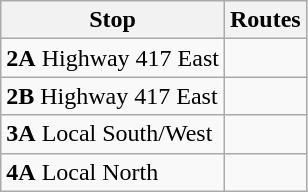<table class="wikitable">
<tr>
<th>Stop</th>
<th>Routes</th>
</tr>
<tr>
<td><strong>2A</strong> Highway 417 East</td>
<td>         </td>
</tr>
<tr>
<td><strong>2B</strong> Highway 417 East</td>
<td>         </td>
</tr>
<tr>
<td><strong>3A</strong> Local South/West</td>
<td>       </td>
</tr>
<tr>
<td><strong>4A</strong> Local North</td>
<td>  </td>
</tr>
</table>
